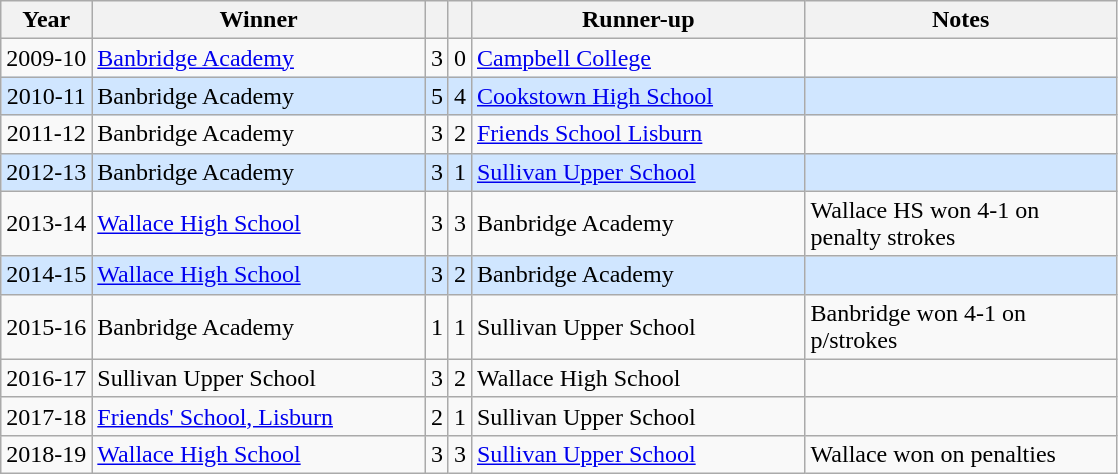<table class="wikitable">
<tr>
<th>Year</th>
<th>Winner</th>
<th></th>
<th></th>
<th>Runner-up</th>
<th width="200">Notes</th>
</tr>
<tr>
<td align="center">2009-10</td>
<td width="215"><a href='#'>Banbridge Academy</a></td>
<td align="center">3</td>
<td align="center">0</td>
<td width="215"><a href='#'>Campbell College</a></td>
<td></td>
</tr>
<tr style="background: #D0E6FF;">
<td align="center">2010-11</td>
<td>Banbridge Academy</td>
<td align="center">5</td>
<td align="center">4</td>
<td><a href='#'>Cookstown High School</a></td>
<td></td>
</tr>
<tr>
<td align="center">2011-12</td>
<td>Banbridge Academy</td>
<td align="center">3</td>
<td align="center">2</td>
<td><a href='#'>Friends School Lisburn</a></td>
<td></td>
</tr>
<tr style="background: #D0E6FF;">
<td align="center">2012-13</td>
<td>Banbridge Academy</td>
<td align="center">3</td>
<td align="center">1</td>
<td><a href='#'>Sullivan Upper School</a></td>
<td></td>
</tr>
<tr>
<td align="center">2013-14</td>
<td><a href='#'>Wallace High School</a></td>
<td align="center">3</td>
<td align="center">3</td>
<td>Banbridge Academy</td>
<td>Wallace HS won 4-1 on penalty strokes</td>
</tr>
<tr style="background: #D0E6FF;">
<td align="center">2014-15</td>
<td><a href='#'>Wallace High School</a></td>
<td align="center">3</td>
<td align="center">2</td>
<td>Banbridge Academy</td>
<td></td>
</tr>
<tr>
<td>2015-16</td>
<td>Banbridge Academy</td>
<td>1</td>
<td>1</td>
<td>Sullivan Upper School</td>
<td>Banbridge won 4-1 on p/strokes</td>
</tr>
<tr>
<td>2016-17</td>
<td>Sullivan Upper School</td>
<td>3</td>
<td>2</td>
<td>Wallace High School</td>
<td></td>
</tr>
<tr>
<td>2017-18</td>
<td><a href='#'>Friends' School, Lisburn</a></td>
<td>2</td>
<td>1</td>
<td>Sullivan Upper School</td>
<td></td>
</tr>
<tr>
<td>2018-19</td>
<td><a href='#'>Wallace High School</a></td>
<td>3</td>
<td>3</td>
<td><a href='#'>Sullivan Upper School</a></td>
<td>Wallace won on penalties </td>
</tr>
</table>
